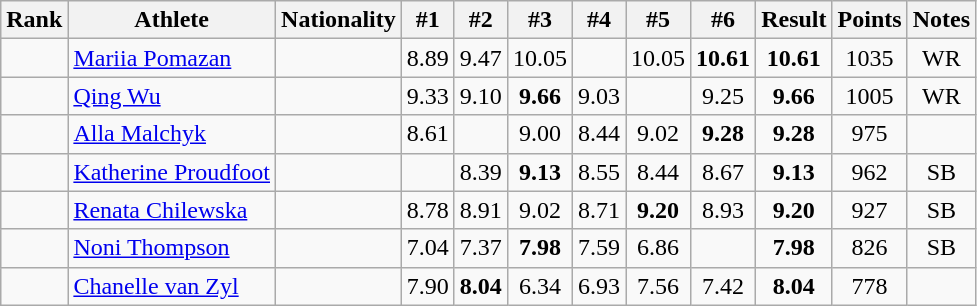<table class="wikitable sortable" style="text-align:center">
<tr>
<th>Rank</th>
<th>Athlete</th>
<th>Nationality</th>
<th>#1</th>
<th>#2</th>
<th>#3</th>
<th>#4</th>
<th>#5</th>
<th>#6</th>
<th>Result</th>
<th>Points</th>
<th>Notes</th>
</tr>
<tr>
<td></td>
<td align=left><a href='#'>Mariia Pomazan</a></td>
<td align=left></td>
<td>8.89</td>
<td>9.47</td>
<td>10.05</td>
<td></td>
<td>10.05</td>
<td><strong>10.61</strong></td>
<td><strong>10.61</strong></td>
<td>1035</td>
<td>WR</td>
</tr>
<tr>
<td></td>
<td align=left><a href='#'>Qing Wu</a></td>
<td align=left></td>
<td>9.33</td>
<td>9.10</td>
<td><strong>9.66</strong></td>
<td>9.03</td>
<td></td>
<td>9.25</td>
<td><strong>9.66</strong></td>
<td>1005</td>
<td>WR</td>
</tr>
<tr>
<td></td>
<td align=left><a href='#'>Alla Malchyk</a></td>
<td align=left></td>
<td>8.61</td>
<td></td>
<td>9.00</td>
<td>8.44</td>
<td>9.02</td>
<td><strong>9.28</strong></td>
<td><strong>9.28</strong></td>
<td>975</td>
<td></td>
</tr>
<tr>
<td></td>
<td align=left><a href='#'>Katherine Proudfoot</a></td>
<td align=left></td>
<td></td>
<td>8.39</td>
<td><strong>9.13</strong></td>
<td>8.55</td>
<td>8.44</td>
<td>8.67</td>
<td><strong>9.13</strong></td>
<td>962</td>
<td>SB</td>
</tr>
<tr>
<td></td>
<td align=left><a href='#'>Renata Chilewska</a></td>
<td align=left></td>
<td>8.78</td>
<td>8.91</td>
<td>9.02</td>
<td>8.71</td>
<td><strong>9.20</strong></td>
<td>8.93</td>
<td><strong>9.20</strong></td>
<td>927</td>
<td>SB</td>
</tr>
<tr>
<td></td>
<td align=left><a href='#'>Noni Thompson</a></td>
<td align=left></td>
<td>7.04</td>
<td>7.37</td>
<td><strong>7.98</strong></td>
<td>7.59</td>
<td>6.86</td>
<td></td>
<td><strong>7.98</strong></td>
<td>826</td>
<td>SB</td>
</tr>
<tr>
<td></td>
<td align=left><a href='#'>Chanelle van Zyl</a></td>
<td align=left></td>
<td>7.90</td>
<td><strong>8.04</strong></td>
<td>6.34</td>
<td>6.93</td>
<td>7.56</td>
<td>7.42</td>
<td><strong>8.04</strong></td>
<td>778</td>
<td></td>
</tr>
</table>
